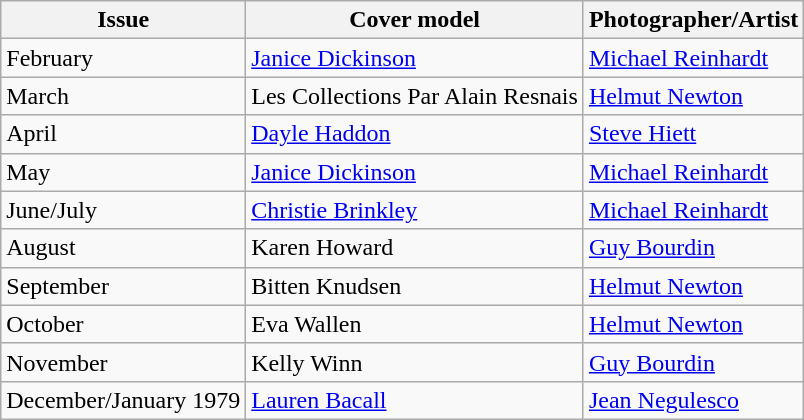<table class="sortable wikitable">
<tr>
<th>Issue</th>
<th>Cover model</th>
<th>Photographer/Artist</th>
</tr>
<tr>
<td>February</td>
<td><a href='#'>Janice Dickinson</a></td>
<td><a href='#'>Michael Reinhardt</a></td>
</tr>
<tr>
<td>March</td>
<td>Les Collections Par Alain Resnais</td>
<td><a href='#'>Helmut Newton</a></td>
</tr>
<tr>
<td>April</td>
<td><a href='#'>Dayle Haddon</a></td>
<td><a href='#'>Steve Hiett</a></td>
</tr>
<tr>
<td>May</td>
<td><a href='#'>Janice Dickinson</a></td>
<td><a href='#'>Michael Reinhardt</a></td>
</tr>
<tr>
<td>June/July</td>
<td><a href='#'>Christie Brinkley</a></td>
<td><a href='#'>Michael Reinhardt</a></td>
</tr>
<tr>
<td>August</td>
<td>Karen Howard</td>
<td><a href='#'>Guy Bourdin</a></td>
</tr>
<tr>
<td>September</td>
<td>Bitten Knudsen</td>
<td><a href='#'>Helmut Newton</a></td>
</tr>
<tr>
<td>October</td>
<td>Eva Wallen</td>
<td><a href='#'>Helmut Newton</a></td>
</tr>
<tr>
<td>November</td>
<td>Kelly Winn</td>
<td><a href='#'>Guy Bourdin</a></td>
</tr>
<tr>
<td>December/January 1979</td>
<td><a href='#'>Lauren Bacall</a></td>
<td><a href='#'>Jean Negulesco</a></td>
</tr>
</table>
